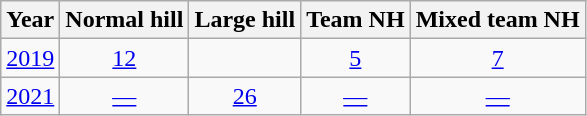<table class="wikitable" style="text-align:center;">
<tr>
<th>Year</th>
<th>Normal hill</th>
<th>Large hill</th>
<th>Team NH</th>
<th>Mixed team NH</th>
</tr>
<tr>
<td><a href='#'>2019</a></td>
<td><a href='#'>12</a></td>
<td></td>
<td><a href='#'>5</a></td>
<td><a href='#'>7</a></td>
</tr>
<tr>
<td><a href='#'>2021</a></td>
<td><a href='#'>—</a></td>
<td><a href='#'>26</a></td>
<td><a href='#'>—</a></td>
<td><a href='#'>—</a></td>
</tr>
</table>
